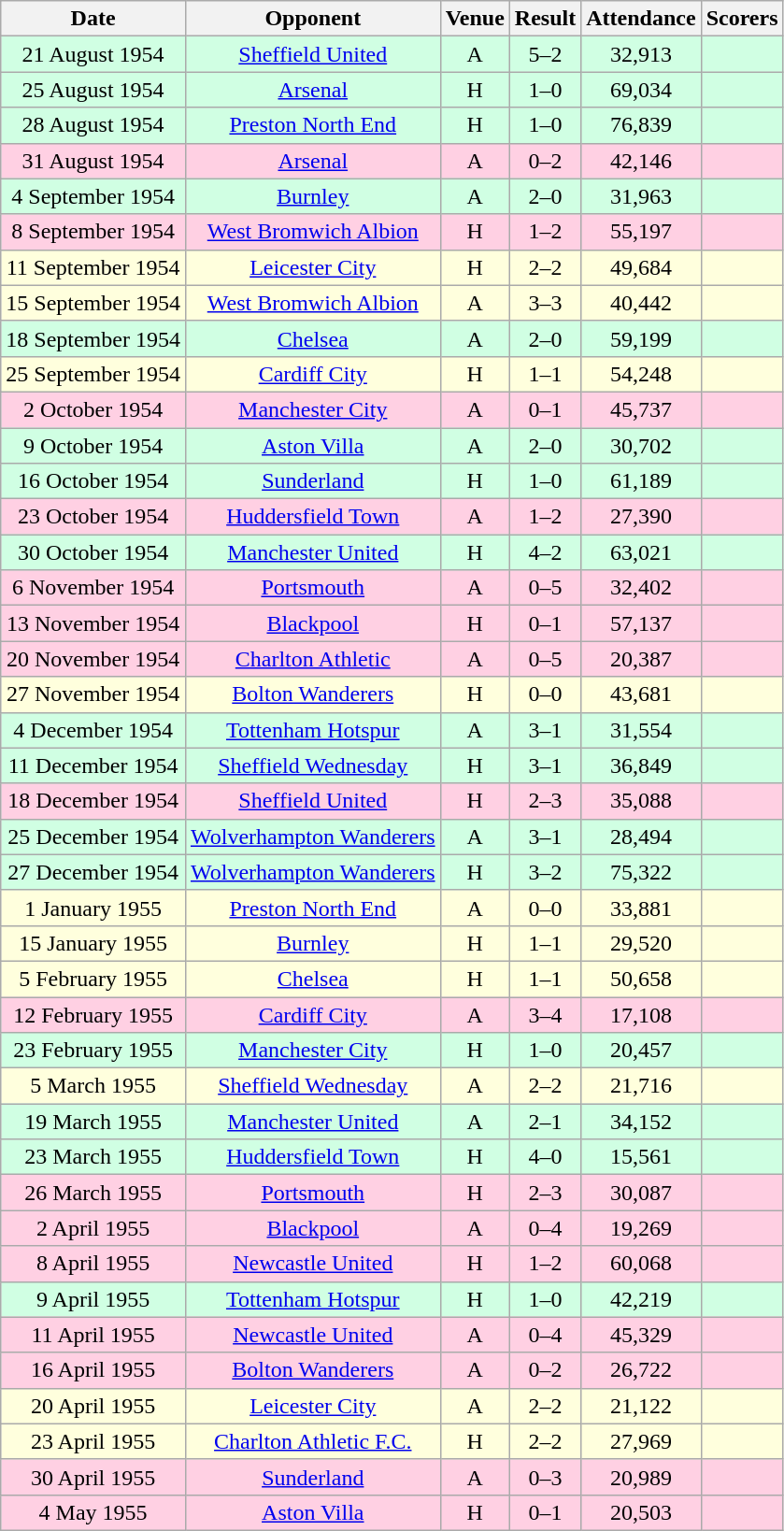<table class="wikitable sortable" style="text-align:center">
<tr>
<th>Date</th>
<th>Opponent</th>
<th>Venue</th>
<th>Result</th>
<th>Attendance</th>
<th>Scorers</th>
</tr>
<tr style="background-color: #d0ffe3;">
<td>21 August 1954</td>
<td><a href='#'>Sheffield United</a></td>
<td>A</td>
<td>5–2</td>
<td>32,913</td>
<td></td>
</tr>
<tr style="background-color: #d0ffe3;">
<td>25 August 1954</td>
<td><a href='#'>Arsenal</a></td>
<td>H</td>
<td>1–0</td>
<td>69,034</td>
<td></td>
</tr>
<tr style="background-color: #d0ffe3;">
<td>28 August 1954</td>
<td><a href='#'>Preston North End</a></td>
<td>H</td>
<td>1–0</td>
<td>76,839</td>
<td></td>
</tr>
<tr style="background-color: #ffd0e3;">
<td>31 August 1954</td>
<td><a href='#'>Arsenal</a></td>
<td>A</td>
<td>0–2</td>
<td>42,146</td>
<td></td>
</tr>
<tr style="background-color: #d0ffe3;">
<td>4 September 1954</td>
<td><a href='#'>Burnley</a></td>
<td>A</td>
<td>2–0</td>
<td>31,963</td>
<td></td>
</tr>
<tr style="background-color: #ffd0e3;">
<td>8 September 1954</td>
<td><a href='#'>West Bromwich Albion</a></td>
<td>H</td>
<td>1–2</td>
<td>55,197</td>
<td></td>
</tr>
<tr style="background-color: #ffffdd;">
<td>11 September 1954</td>
<td><a href='#'>Leicester City</a></td>
<td>H</td>
<td>2–2</td>
<td>49,684</td>
<td></td>
</tr>
<tr style="background-color: #ffffdd;">
<td>15 September 1954</td>
<td><a href='#'>West Bromwich Albion</a></td>
<td>A</td>
<td>3–3</td>
<td>40,442</td>
<td></td>
</tr>
<tr style="background-color: #d0ffe3;">
<td>18 September 1954</td>
<td><a href='#'>Chelsea</a></td>
<td>A</td>
<td>2–0</td>
<td>59,199</td>
<td></td>
</tr>
<tr style="background-color: #ffffdd;">
<td>25 September 1954</td>
<td><a href='#'>Cardiff City</a></td>
<td>H</td>
<td>1–1</td>
<td>54,248</td>
<td></td>
</tr>
<tr style="background-color: #ffd0e3;">
<td>2 October 1954</td>
<td><a href='#'>Manchester City</a></td>
<td>A</td>
<td>0–1</td>
<td>45,737</td>
<td></td>
</tr>
<tr style="background-color: #d0ffe3;">
<td>9 October 1954</td>
<td><a href='#'>Aston Villa</a></td>
<td>A</td>
<td>2–0</td>
<td>30,702</td>
<td></td>
</tr>
<tr style="background-color: #d0ffe3;">
<td>16 October 1954</td>
<td><a href='#'>Sunderland</a></td>
<td>H</td>
<td>1–0</td>
<td>61,189</td>
<td></td>
</tr>
<tr style="background-color: #ffd0e3;">
<td>23 October 1954</td>
<td><a href='#'>Huddersfield Town</a></td>
<td>A</td>
<td>1–2</td>
<td>27,390</td>
<td></td>
</tr>
<tr style="background-color: #d0ffe3;">
<td>30 October 1954</td>
<td><a href='#'>Manchester United</a></td>
<td>H</td>
<td>4–2</td>
<td>63,021</td>
<td></td>
</tr>
<tr style="background-color: #ffd0e3;">
<td>6 November 1954</td>
<td><a href='#'>Portsmouth</a></td>
<td>A</td>
<td>0–5</td>
<td>32,402</td>
<td></td>
</tr>
<tr style="background-color: #ffd0e3;">
<td>13 November 1954</td>
<td><a href='#'>Blackpool</a></td>
<td>H</td>
<td>0–1</td>
<td>57,137</td>
<td></td>
</tr>
<tr style="background-color: #ffd0e3;">
<td>20 November 1954</td>
<td><a href='#'>Charlton Athletic</a></td>
<td>A</td>
<td>0–5</td>
<td>20,387</td>
<td></td>
</tr>
<tr style="background-color: #ffffdd;">
<td>27 November 1954</td>
<td><a href='#'>Bolton Wanderers</a></td>
<td>H</td>
<td>0–0</td>
<td>43,681</td>
<td></td>
</tr>
<tr style="background-color: #d0ffe3;">
<td>4 December 1954</td>
<td><a href='#'>Tottenham Hotspur</a></td>
<td>A</td>
<td>3–1</td>
<td>31,554</td>
<td></td>
</tr>
<tr style="background-color: #d0ffe3;">
<td>11 December 1954</td>
<td><a href='#'>Sheffield Wednesday</a></td>
<td>H</td>
<td>3–1</td>
<td>36,849</td>
<td></td>
</tr>
<tr style="background-color: #ffd0e3;">
<td>18 December 1954</td>
<td><a href='#'>Sheffield United</a></td>
<td>H</td>
<td>2–3</td>
<td>35,088</td>
<td></td>
</tr>
<tr style="background-color: #d0ffe3;">
<td>25 December 1954</td>
<td><a href='#'>Wolverhampton Wanderers</a></td>
<td>A</td>
<td>3–1</td>
<td>28,494</td>
<td></td>
</tr>
<tr style="background-color: #d0ffe3;">
<td>27 December 1954</td>
<td><a href='#'>Wolverhampton Wanderers</a></td>
<td>H</td>
<td>3–2</td>
<td>75,322</td>
<td></td>
</tr>
<tr style="background-color: #ffffdd;">
<td>1 January 1955</td>
<td><a href='#'>Preston North End</a></td>
<td>A</td>
<td>0–0</td>
<td>33,881</td>
<td></td>
</tr>
<tr style="background-color: #ffffdd;">
<td>15 January 1955</td>
<td><a href='#'>Burnley</a></td>
<td>H</td>
<td>1–1</td>
<td>29,520</td>
<td></td>
</tr>
<tr style="background-color: #ffffdd;">
<td>5 February 1955</td>
<td><a href='#'>Chelsea</a></td>
<td>H</td>
<td>1–1</td>
<td>50,658</td>
<td></td>
</tr>
<tr style="background-color: #ffd0e3;">
<td>12 February 1955</td>
<td><a href='#'>Cardiff City</a></td>
<td>A</td>
<td>3–4</td>
<td>17,108</td>
<td></td>
</tr>
<tr style="background-color: #d0ffe3;">
<td>23 February 1955</td>
<td><a href='#'>Manchester City</a></td>
<td>H</td>
<td>1–0</td>
<td>20,457</td>
<td></td>
</tr>
<tr style="background-color: #ffffdd;">
<td>5 March 1955</td>
<td><a href='#'>Sheffield Wednesday</a></td>
<td>A</td>
<td>2–2</td>
<td>21,716</td>
<td></td>
</tr>
<tr style="background-color: #d0ffe3;">
<td>19 March 1955</td>
<td><a href='#'>Manchester United</a></td>
<td>A</td>
<td>2–1</td>
<td>34,152</td>
<td></td>
</tr>
<tr style="background-color: #d0ffe3;">
<td>23 March 1955</td>
<td><a href='#'>Huddersfield Town</a></td>
<td>H</td>
<td>4–0</td>
<td>15,561</td>
<td></td>
</tr>
<tr style="background-color: #ffd0e3;">
<td>26 March 1955</td>
<td><a href='#'>Portsmouth</a></td>
<td>H</td>
<td>2–3</td>
<td>30,087</td>
<td></td>
</tr>
<tr style="background-color: #ffd0e3;">
<td>2 April 1955</td>
<td><a href='#'>Blackpool</a></td>
<td>A</td>
<td>0–4</td>
<td>19,269</td>
<td></td>
</tr>
<tr style="background-color: #ffd0e3;">
<td>8 April 1955</td>
<td><a href='#'>Newcastle United</a></td>
<td>H</td>
<td>1–2</td>
<td>60,068</td>
<td></td>
</tr>
<tr style="background-color: #d0ffe3;">
<td>9 April 1955</td>
<td><a href='#'>Tottenham Hotspur</a></td>
<td>H</td>
<td>1–0</td>
<td>42,219</td>
<td></td>
</tr>
<tr style="background-color: #ffd0e3;">
<td>11 April 1955</td>
<td><a href='#'>Newcastle United</a></td>
<td>A</td>
<td>0–4</td>
<td>45,329</td>
<td></td>
</tr>
<tr style="background-color: #ffd0e3;">
<td>16 April 1955</td>
<td><a href='#'>Bolton Wanderers</a></td>
<td>A</td>
<td>0–2</td>
<td>26,722</td>
<td></td>
</tr>
<tr style="background-color: #ffffdd;">
<td>20 April 1955</td>
<td><a href='#'>Leicester City</a></td>
<td>A</td>
<td>2–2</td>
<td>21,122</td>
<td></td>
</tr>
<tr style="background-color: #ffffdd;">
<td>23 April 1955</td>
<td><a href='#'>Charlton Athletic F.C.</a></td>
<td>H</td>
<td>2–2</td>
<td>27,969</td>
<td></td>
</tr>
<tr style="background-color: #ffd0e3;">
<td>30 April 1955</td>
<td><a href='#'>Sunderland</a></td>
<td>A</td>
<td>0–3</td>
<td>20,989</td>
<td></td>
</tr>
<tr style="background-color: #ffd0e3;">
<td>4 May 1955</td>
<td><a href='#'>Aston Villa</a></td>
<td>H</td>
<td>0–1</td>
<td>20,503</td>
<td></td>
</tr>
</table>
